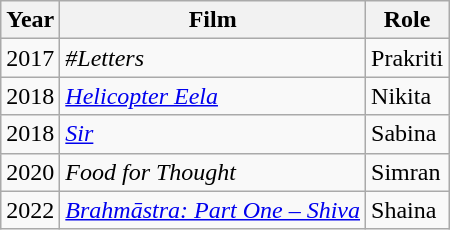<table class="wikitable">
<tr>
<th>Year</th>
<th>Film</th>
<th>Role</th>
</tr>
<tr>
<td>2017</td>
<td><em>#Letters</em></td>
<td>Prakriti</td>
</tr>
<tr>
<td>2018</td>
<td><em><a href='#'>Helicopter Eela</a></em></td>
<td>Nikita</td>
</tr>
<tr>
<td>2018</td>
<td><em><a href='#'>Sir</a></em></td>
<td>Sabina</td>
</tr>
<tr>
<td>2020</td>
<td><em>Food for Thought</em></td>
<td>Simran</td>
</tr>
<tr>
<td>2022</td>
<td><em><a href='#'>Brahmāstra: Part One – Shiva</a></em></td>
<td>Shaina</td>
</tr>
</table>
